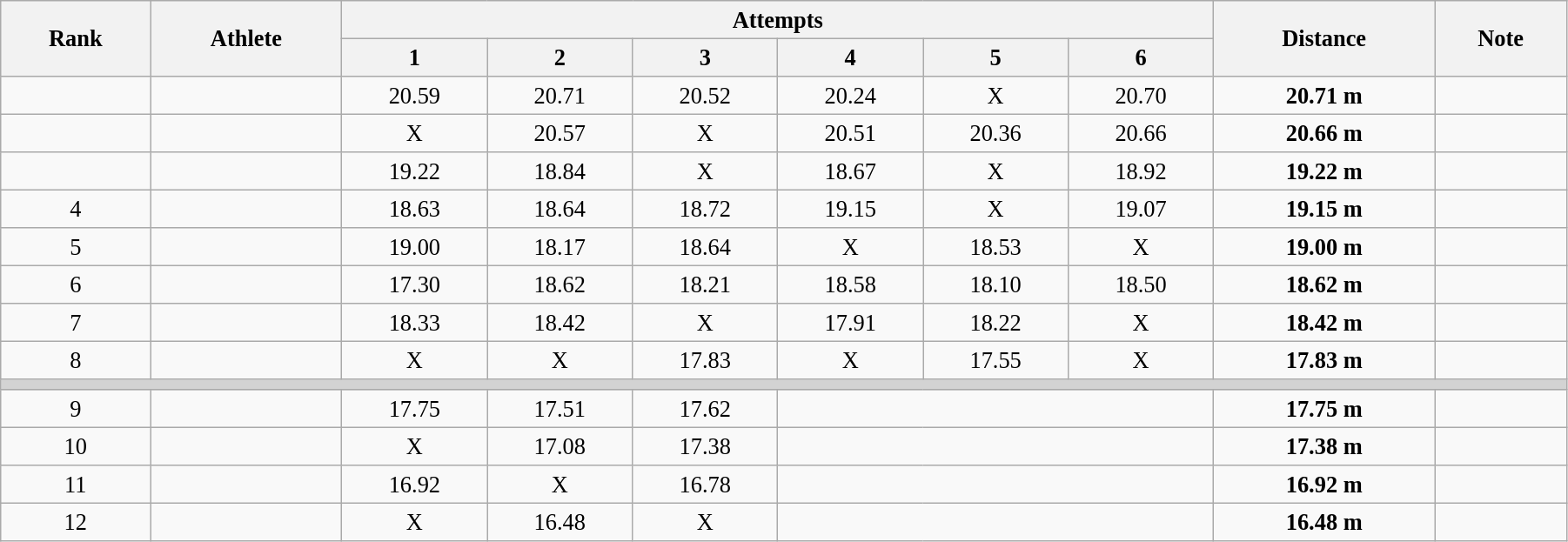<table class="wikitable" style=" text-align:center; font-size:110%;" width="95%">
<tr>
<th rowspan="2">Rank</th>
<th rowspan="2">Athlete</th>
<th colspan="6">Attempts</th>
<th rowspan="2">Distance</th>
<th rowspan="2">Note</th>
</tr>
<tr>
<th>1</th>
<th>2</th>
<th>3</th>
<th>4</th>
<th>5</th>
<th>6</th>
</tr>
<tr>
<td></td>
<td align=left></td>
<td>20.59</td>
<td>20.71</td>
<td>20.52</td>
<td>20.24</td>
<td>X</td>
<td>20.70</td>
<td><strong>20.71 m</strong></td>
<td></td>
</tr>
<tr>
<td></td>
<td align=left></td>
<td>X</td>
<td>20.57</td>
<td>X</td>
<td>20.51</td>
<td>20.36</td>
<td>20.66</td>
<td><strong>20.66 m</strong></td>
<td></td>
</tr>
<tr>
<td></td>
<td align=left></td>
<td>19.22</td>
<td>18.84</td>
<td>X</td>
<td>18.67</td>
<td>X</td>
<td>18.92</td>
<td><strong>19.22 m</strong></td>
<td></td>
</tr>
<tr>
<td>4</td>
<td align=left></td>
<td>18.63</td>
<td>18.64</td>
<td>18.72</td>
<td>19.15</td>
<td>X</td>
<td>19.07</td>
<td><strong>19.15 m</strong></td>
<td></td>
</tr>
<tr>
<td>5</td>
<td align=left></td>
<td>19.00</td>
<td>18.17</td>
<td>18.64</td>
<td>X</td>
<td>18.53</td>
<td>X</td>
<td><strong>19.00 m</strong></td>
<td></td>
</tr>
<tr>
<td>6</td>
<td align=left></td>
<td>17.30</td>
<td>18.62</td>
<td>18.21</td>
<td>18.58</td>
<td>18.10</td>
<td>18.50</td>
<td><strong>18.62 m</strong></td>
<td></td>
</tr>
<tr>
<td>7</td>
<td align=left></td>
<td>18.33</td>
<td>18.42</td>
<td>X</td>
<td>17.91</td>
<td>18.22</td>
<td>X</td>
<td><strong>18.42 m</strong></td>
<td></td>
</tr>
<tr>
<td>8</td>
<td align=left></td>
<td>X</td>
<td>X</td>
<td>17.83</td>
<td>X</td>
<td>17.55</td>
<td>X</td>
<td><strong>17.83 m</strong></td>
<td></td>
</tr>
<tr>
<td colspan=10 bgcolor=lightgray></td>
</tr>
<tr>
<td>9</td>
<td align=left></td>
<td>17.75</td>
<td>17.51</td>
<td>17.62</td>
<td colspan=3></td>
<td><strong>17.75 m</strong></td>
<td></td>
</tr>
<tr>
<td>10</td>
<td align=left></td>
<td>X</td>
<td>17.08</td>
<td>17.38</td>
<td colspan=3></td>
<td><strong>17.38 m</strong></td>
<td></td>
</tr>
<tr>
<td>11</td>
<td align=left></td>
<td>16.92</td>
<td>X</td>
<td>16.78</td>
<td colspan=3></td>
<td><strong>16.92 m</strong></td>
<td></td>
</tr>
<tr>
<td>12</td>
<td align=left></td>
<td>X</td>
<td>16.48</td>
<td>X</td>
<td colspan=3></td>
<td><strong>16.48 m</strong></td>
<td></td>
</tr>
</table>
